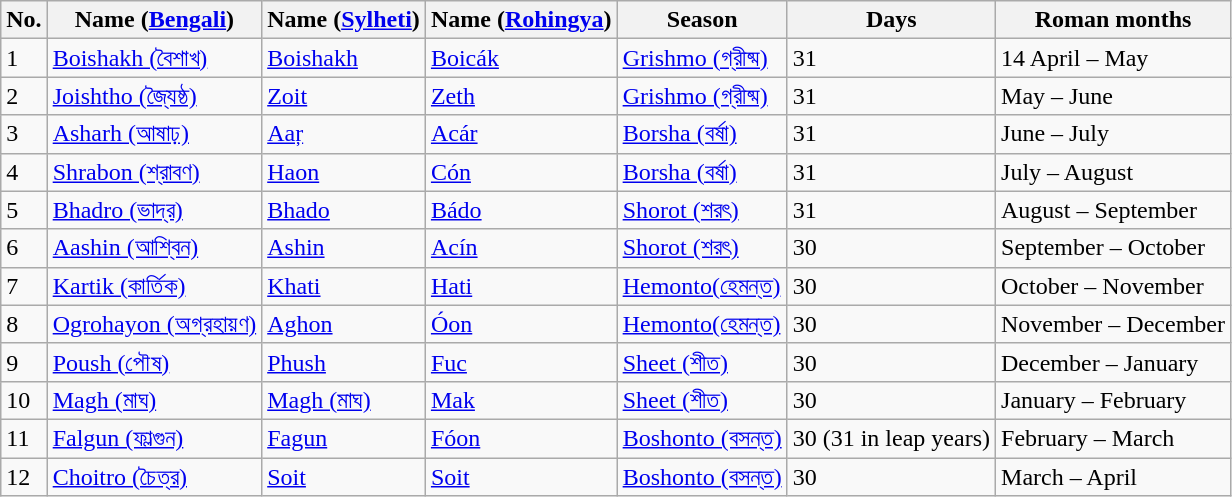<table class="wikitable">
<tr>
<th>No.</th>
<th>Name (<a href='#'>Bengali</a>)</th>
<th>Name (<a href='#'>Sylheti</a>)</th>
<th>Name (<a href='#'>Rohingya</a>)</th>
<th>Season</th>
<th>Days</th>
<th>Roman months</th>
</tr>
<tr>
<td>1</td>
<td><a href='#'>Boishakh (বৈশাখ)</a></td>
<td><a href='#'>Boishakh</a></td>
<td><a href='#'>Boicák</a></td>
<td><a href='#'>Grishmo (গ্রীষ্ম)</a></td>
<td>31</td>
<td>14 April – May</td>
</tr>
<tr>
<td>2</td>
<td><a href='#'>Joishtho (জ্যৈষ্ঠ)</a></td>
<td><a href='#'>Zoit</a></td>
<td><a href='#'>Zeth</a></td>
<td><a href='#'>Grishmo (গ্রীষ্ম)</a></td>
<td>31</td>
<td>May – June</td>
</tr>
<tr>
<td>3</td>
<td><a href='#'>Asharh (আষাঢ়)</a></td>
<td><a href='#'>Aaŗ</a></td>
<td><a href='#'>Acár</a></td>
<td><a href='#'>Borsha (বর্ষা)</a></td>
<td>31</td>
<td>June – July</td>
</tr>
<tr>
<td>4</td>
<td><a href='#'>Shrabon (শ্রাবণ)</a></td>
<td><a href='#'>Haon</a></td>
<td><a href='#'>Cón</a></td>
<td><a href='#'>Borsha (বর্ষা)</a></td>
<td>31</td>
<td>July – August</td>
</tr>
<tr>
<td>5</td>
<td><a href='#'>Bhadro (ভাদ্র)</a></td>
<td><a href='#'>Bhado</a></td>
<td><a href='#'>Bádo</a></td>
<td><a href='#'>Shorot (শরৎ)</a></td>
<td>31</td>
<td>August – September</td>
</tr>
<tr>
<td>6</td>
<td><a href='#'>Aashin (আশ্বিন)</a></td>
<td><a href='#'>Ashin</a></td>
<td><a href='#'>Acín</a></td>
<td><a href='#'>Shorot (শরৎ)</a></td>
<td>30</td>
<td>September – October</td>
</tr>
<tr>
<td>7</td>
<td><a href='#'>Kartik (কার্তিক)</a></td>
<td><a href='#'>Khati</a></td>
<td><a href='#'>Hati</a></td>
<td><a href='#'>Hemonto(হেমন্ত)</a></td>
<td>30</td>
<td>October – November</td>
</tr>
<tr>
<td>8</td>
<td><a href='#'>Ogrohayon (অগ্রহায়ণ)</a></td>
<td><a href='#'>Aghon</a></td>
<td><a href='#'>Óon</a></td>
<td><a href='#'>Hemonto(হেমন্ত)</a></td>
<td>30</td>
<td>November – December</td>
</tr>
<tr>
<td>9</td>
<td><a href='#'>Poush (পৌষ)</a></td>
<td><a href='#'>Phush</a></td>
<td><a href='#'>Fuc</a></td>
<td><a href='#'>Sheet (শীত)</a></td>
<td>30</td>
<td>December – January</td>
</tr>
<tr>
<td>10</td>
<td><a href='#'>Magh (মাঘ)</a></td>
<td><a href='#'>Magh (মাঘ)</a></td>
<td><a href='#'>Mak</a></td>
<td><a href='#'>Sheet (শীত)</a></td>
<td>30</td>
<td>January – February</td>
</tr>
<tr>
<td>11</td>
<td><a href='#'>Falgun (ফাল্গুন)</a></td>
<td><a href='#'>Fagun</a></td>
<td><a href='#'>Fóon</a></td>
<td><a href='#'>Boshonto (বসন্ত)</a></td>
<td>30 (31 in leap years)</td>
<td>February – March</td>
</tr>
<tr>
<td>12</td>
<td><a href='#'>Choitro (চৈত্র)</a></td>
<td><a href='#'>Soit</a></td>
<td><a href='#'>Soit</a></td>
<td><a href='#'>Boshonto (বসন্ত)</a></td>
<td>30</td>
<td>March – April</td>
</tr>
</table>
